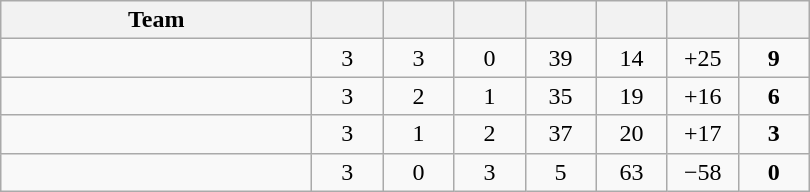<table class=wikitable style="text-align:center">
<tr>
<th width=200>Team</th>
<th width=40></th>
<th width=40></th>
<th width=40></th>
<th width=40></th>
<th width=40></th>
<th width=40></th>
<th width=40></th>
</tr>
<tr>
<td align=left></td>
<td>3</td>
<td>3</td>
<td>0</td>
<td>39</td>
<td>14</td>
<td>+25</td>
<td><strong>9</strong></td>
</tr>
<tr>
<td align=left></td>
<td>3</td>
<td>2</td>
<td>1</td>
<td>35</td>
<td>19</td>
<td>+16</td>
<td><strong>6</strong></td>
</tr>
<tr>
<td align=left></td>
<td>3</td>
<td>1</td>
<td>2</td>
<td>37</td>
<td>20</td>
<td>+17</td>
<td><strong>3</strong></td>
</tr>
<tr>
<td align=left></td>
<td>3</td>
<td>0</td>
<td>3</td>
<td>5</td>
<td>63</td>
<td>−58</td>
<td><strong>0</strong></td>
</tr>
</table>
